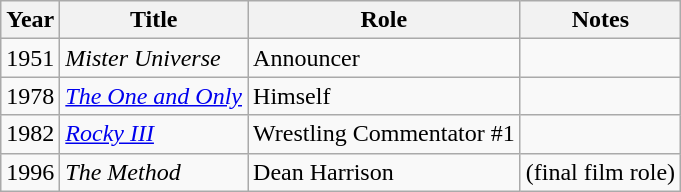<table class="wikitable">
<tr>
<th>Year</th>
<th>Title</th>
<th>Role</th>
<th>Notes</th>
</tr>
<tr>
<td>1951</td>
<td><em>Mister Universe</em></td>
<td>Announcer</td>
<td></td>
</tr>
<tr>
<td>1978</td>
<td><em><a href='#'>The One and Only</a></em></td>
<td>Himself</td>
<td></td>
</tr>
<tr>
<td>1982</td>
<td><em><a href='#'>Rocky III</a></em></td>
<td>Wrestling Commentator #1</td>
<td></td>
</tr>
<tr>
<td>1996</td>
<td><em>The Method</em></td>
<td>Dean Harrison</td>
<td>(final film role)</td>
</tr>
</table>
